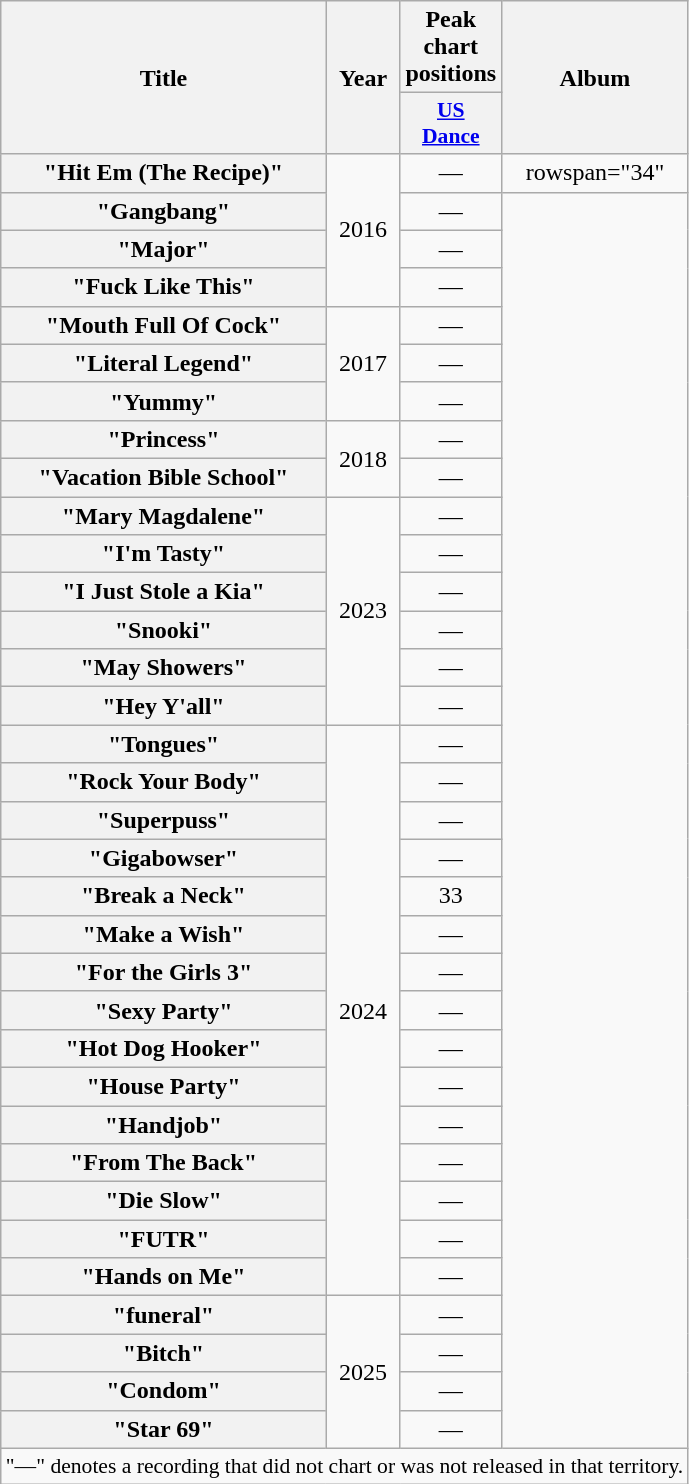<table class="wikitable plainrowheaders" style="text-align:center;">
<tr>
<th scope="col" rowspan="2">Title</th>
<th scope="col" rowspan="2">Year</th>
<th scope="col" colspan="1">Peak chart positions</th>
<th rowspan="2">Album</th>
</tr>
<tr>
<th scope="col" style="width:3em;font-size:90%;"><a href='#'>US<br>Dance</a><br></th>
</tr>
<tr>
<th scope="row">"Hit Em (The Recipe)"</th>
<td rowspan="4">2016</td>
<td>—</td>
<td>rowspan="34" </td>
</tr>
<tr>
<th scope="row">"Gangbang"</th>
<td>—</td>
</tr>
<tr>
<th scope="row">"Major"</th>
<td>—</td>
</tr>
<tr>
<th scope="row">"Fuck Like This"<br></th>
<td>—</td>
</tr>
<tr>
<th scope="row">"Mouth Full Of Cock"</th>
<td rowspan="3">2017</td>
<td>—</td>
</tr>
<tr>
<th scope="row">"Literal Legend"</th>
<td>—</td>
</tr>
<tr>
<th scope="row">"Yummy"</th>
<td>—</td>
</tr>
<tr>
<th scope="row">"Princess"<br></th>
<td rowspan="2">2018</td>
<td>—</td>
</tr>
<tr>
<th scope="row">"Vacation Bible School"</th>
<td>—</td>
</tr>
<tr>
<th scope="row">"Mary Magdalene"</th>
<td rowspan="6">2023</td>
<td>—</td>
</tr>
<tr>
<th scope="row">"I'm Tasty"<br></th>
<td>—</td>
</tr>
<tr>
<th scope="row">"I Just Stole a Kia"</th>
<td>—</td>
</tr>
<tr>
<th scope="row">"Snooki"</th>
<td>—</td>
</tr>
<tr>
<th scope="row">"May Showers"</th>
<td>—</td>
</tr>
<tr>
<th scope="row">"Hey Y'all"</th>
<td>—</td>
</tr>
<tr>
<th scope="row">"Tongues"<br></th>
<td rowspan="15">2024</td>
<td>—</td>
</tr>
<tr>
<th scope="row">"Rock Your Body"<br></th>
<td>—</td>
</tr>
<tr>
<th scope="row">"Superpuss"</th>
<td>—</td>
</tr>
<tr>
<th scope="row">"Gigabowser"<br></th>
<td>—</td>
</tr>
<tr>
<th scope="row">"Break a Neck"<br></th>
<td>33</td>
</tr>
<tr>
<th scope="row">"Make a Wish"<br></th>
<td>—</td>
</tr>
<tr>
<th scope="row">"For the Girls 3"</th>
<td>—</td>
</tr>
<tr>
<th scope="row">"Sexy Party"</th>
<td>—</td>
</tr>
<tr>
<th scope="row">"Hot Dog Hooker"</th>
<td>—</td>
</tr>
<tr>
<th scope="row">"House Party"</th>
<td>—</td>
</tr>
<tr>
<th scope="row">"Handjob"<br></th>
<td>—</td>
</tr>
<tr>
<th scope="row">"From The Back"</th>
<td>—</td>
</tr>
<tr>
<th scope="row">"Die Slow"<br></th>
<td>—</td>
</tr>
<tr>
<th scope="row">"FUTR"<br></th>
<td>—</td>
</tr>
<tr>
<th scope="row">"Hands on Me"</th>
<td>—</td>
</tr>
<tr>
<th scope="row">"funeral"</th>
<td rowspan="4">2025</td>
<td>—</td>
</tr>
<tr>
<th scope="row">"Bitch"</th>
<td>—</td>
</tr>
<tr>
<th scope="row">"Condom"</th>
<td>—</td>
</tr>
<tr>
<th scope="row">"Star 69"</th>
<td>—</td>
</tr>
<tr>
<td colspan="4" style="font-size:90%">"—" denotes a recording that did not chart or was not released in that territory.</td>
</tr>
</table>
